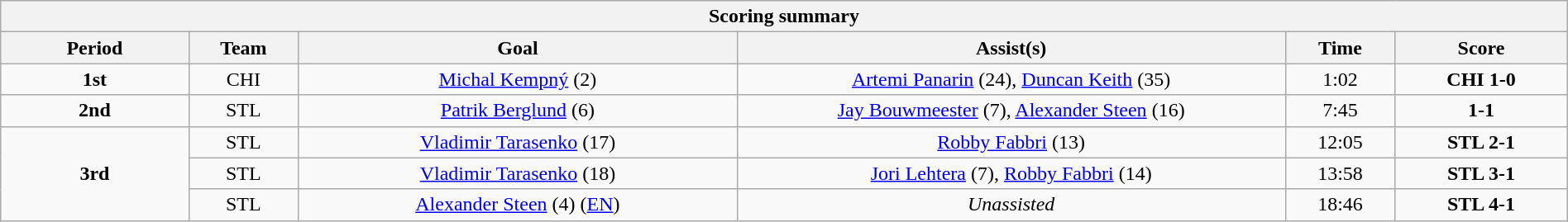<table style="width:100%;" class="wikitable">
<tr>
<th colspan=6>Scoring summary</th>
</tr>
<tr>
<th style="width:12%;">Period</th>
<th style="width:7%;">Team</th>
<th style="width:28%;">Goal</th>
<th style="width:35%;">Assist(s)</th>
<th style="width:7%;">Time</th>
<th style="width:11%;">Score</th>
</tr>
<tr>
<td align=center><strong>1st</strong></td>
<td align=center>CHI</td>
<td align=center><a href='#'>Michal Kempný</a> (2)</td>
<td align=center><a href='#'>Artemi Panarin</a> (24), <a href='#'>Duncan Keith</a> (35)</td>
<td align=center>1:02</td>
<td align=center><strong>CHI 1-0</strong></td>
</tr>
<tr>
<td align=center><strong>2nd</strong></td>
<td align=center>STL</td>
<td align=center><a href='#'>Patrik Berglund</a> (6)</td>
<td align=center><a href='#'>Jay Bouwmeester</a> (7), <a href='#'>Alexander Steen</a> (16)</td>
<td align=center>7:45</td>
<td align=center><strong>1-1</strong></td>
</tr>
<tr>
<td align=center rowspan="3"><strong>3rd</strong></td>
<td align=center>STL</td>
<td align=center><a href='#'>Vladimir Tarasenko</a> (17)</td>
<td align=center><a href='#'>Robby Fabbri</a> (13)</td>
<td align=center>12:05</td>
<td align=center><strong>STL 2-1</strong></td>
</tr>
<tr>
<td align=center>STL</td>
<td align=center><a href='#'>Vladimir Tarasenko</a> (18)</td>
<td align=center><a href='#'>Jori Lehtera</a> (7), <a href='#'>Robby Fabbri</a> (14)</td>
<td align=center>13:58</td>
<td align=center><strong>STL 3-1</strong></td>
</tr>
<tr>
<td align=center>STL</td>
<td align=center><a href='#'>Alexander Steen</a> (4) (<a href='#'>EN</a>)</td>
<td align=center><em>Unassisted</em></td>
<td align=center>18:46</td>
<td align=center><strong>STL 4-1</strong></td>
</tr>
</table>
